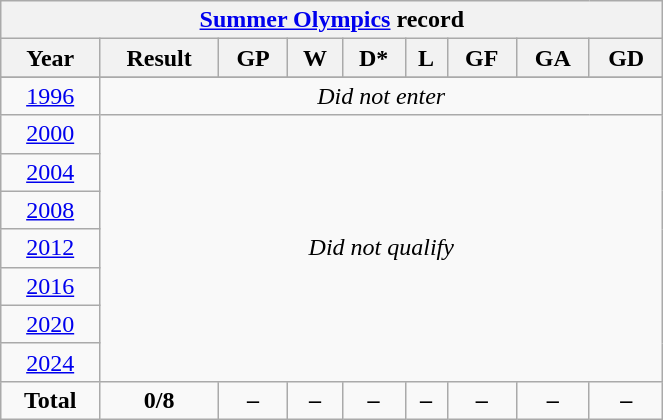<table class="wikitable" style="text-align: center; width:35%;">
<tr>
<th colspan=10><a href='#'>Summer Olympics</a> record</th>
</tr>
<tr>
<th>Year</th>
<th>Result</th>
<th>GP</th>
<th>W</th>
<th>D*</th>
<th>L</th>
<th>GF</th>
<th>GA</th>
<th>GD</th>
</tr>
<tr>
</tr>
<tr>
<td> <a href='#'>1996</a></td>
<td colspan=9><em>Did not enter</em></td>
</tr>
<tr>
<td> <a href='#'>2000</a></td>
<td colspan=9 rowspan=7><em>Did not qualify</em></td>
</tr>
<tr>
<td> <a href='#'>2004</a></td>
</tr>
<tr>
<td> <a href='#'>2008</a></td>
</tr>
<tr>
<td> <a href='#'>2012</a></td>
</tr>
<tr>
<td> <a href='#'>2016</a></td>
</tr>
<tr>
<td> <a href='#'>2020</a></td>
</tr>
<tr>
<td> <a href='#'>2024</a></td>
</tr>
<tr>
<td><strong>Total</strong></td>
<td><strong>0/8</strong></td>
<td><strong>–</strong></td>
<td><strong>–</strong></td>
<td><strong>–</strong></td>
<td><strong>–</strong></td>
<td><strong>–</strong></td>
<td><strong>–</strong></td>
<td><strong>–</strong></td>
</tr>
</table>
